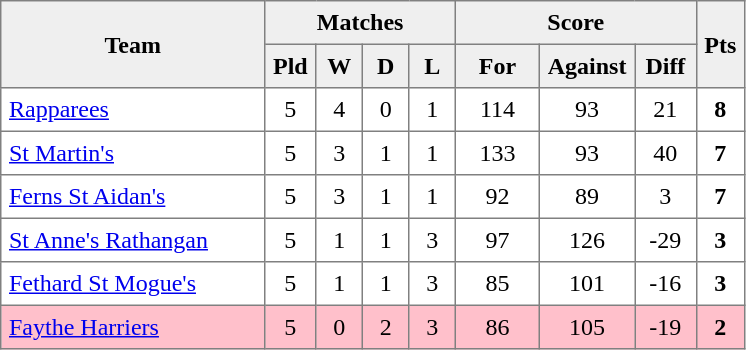<table style=border-collapse:collapse border=1 cellspacing=0 cellpadding=5>
<tr align=center bgcolor=#efefef>
<th rowspan=2 width=165>Team</th>
<th colspan=4>Matches</th>
<th colspan=3>Score</th>
<th rowspan=2width=20>Pts</th>
</tr>
<tr align=center bgcolor=#efefef>
<th width=20>Pld</th>
<th width=20>W</th>
<th width=20>D</th>
<th width=20>L</th>
<th width=45>For</th>
<th width=45>Against</th>
<th width=30>Diff</th>
</tr>
<tr align=center>
<td style="text-align:left;"><a href='#'>Rapparees</a></td>
<td>5</td>
<td>4</td>
<td>0</td>
<td>1</td>
<td>114</td>
<td>93</td>
<td>21</td>
<td><strong>8</strong></td>
</tr>
<tr align=center>
<td style="text-align:left;"><a href='#'>St Martin's</a></td>
<td>5</td>
<td>3</td>
<td>1</td>
<td>1</td>
<td>133</td>
<td>93</td>
<td>40</td>
<td><strong>7</strong></td>
</tr>
<tr align=center>
<td style="text-align:left;"><a href='#'>Ferns St Aidan's</a></td>
<td>5</td>
<td>3</td>
<td>1</td>
<td>1</td>
<td>92</td>
<td>89</td>
<td>3</td>
<td><strong>7</strong></td>
</tr>
<tr align=center>
<td style="text-align:left;"><a href='#'>St Anne's Rathangan</a></td>
<td>5</td>
<td>1</td>
<td>1</td>
<td>3</td>
<td>97</td>
<td>126</td>
<td>-29</td>
<td><strong>3</strong></td>
</tr>
<tr align=center>
<td style="text-align:left;"><a href='#'>Fethard St Mogue's</a></td>
<td>5</td>
<td>1</td>
<td>1</td>
<td>3</td>
<td>85</td>
<td>101</td>
<td>-16</td>
<td><strong>3</strong></td>
</tr>
<tr align=center style="background:#FFC0CB;">
<td style="text-align:left;"><a href='#'>Faythe Harriers</a></td>
<td>5</td>
<td>0</td>
<td>2</td>
<td>3</td>
<td>86</td>
<td>105</td>
<td>-19</td>
<td><strong>2</strong></td>
</tr>
</table>
